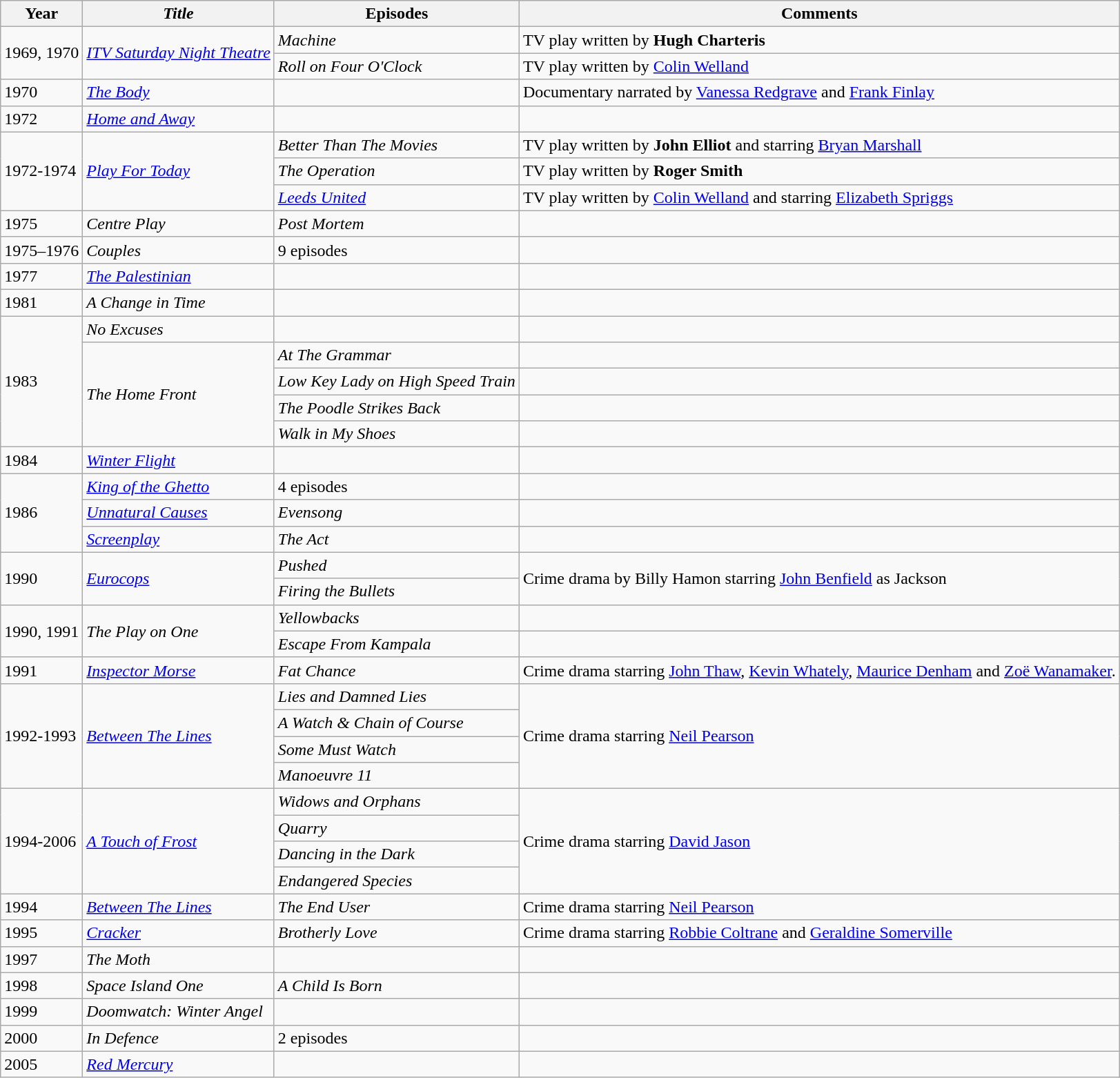<table class="wikitable">
<tr>
<th>Year</th>
<th><em>Title</em></th>
<th>Episodes</th>
<th>Comments</th>
</tr>
<tr>
<td rowspan="2">1969, 1970</td>
<td rowspan="2"><em><a href='#'>ITV Saturday Night Theatre</a></em></td>
<td><em>Machine</em></td>
<td>TV play written by <strong>Hugh Charteris</strong></td>
</tr>
<tr>
<td><em>Roll on Four O'Clock</em></td>
<td>TV play written by <a href='#'>Colin Welland</a></td>
</tr>
<tr>
<td>1970</td>
<td><em><a href='#'>The Body</a></em></td>
<td></td>
<td>Documentary narrated by <a href='#'>Vanessa Redgrave</a> and <a href='#'>Frank Finlay</a></td>
</tr>
<tr>
<td>1972</td>
<td><em><a href='#'>Home and Away</a></em></td>
<td></td>
<td></td>
</tr>
<tr>
<td rowspan="3">1972-1974</td>
<td rowspan="3"><em><a href='#'>Play For Today</a></em></td>
<td><em>Better Than The Movies</em></td>
<td>TV play written by <strong>John Elliot</strong> and starring <a href='#'>Bryan Marshall</a></td>
</tr>
<tr>
<td><em>The Operation</em></td>
<td>TV play written by <strong>Roger Smith</strong></td>
</tr>
<tr>
<td><em><a href='#'>Leeds United</a></em></td>
<td>TV play written by <a href='#'>Colin Welland</a> and starring <a href='#'>Elizabeth Spriggs</a></td>
</tr>
<tr>
<td>1975</td>
<td><em>Centre Play</em></td>
<td><em>Post Mortem</em></td>
<td></td>
</tr>
<tr>
<td>1975–1976</td>
<td><em>Couples</em></td>
<td>9 episodes</td>
<td></td>
</tr>
<tr>
<td>1977</td>
<td><em><a href='#'>The Palestinian</a></em></td>
<td></td>
<td></td>
</tr>
<tr>
<td>1981</td>
<td><em>A Change in Time</em></td>
<td></td>
<td></td>
</tr>
<tr>
<td rowspan="5">1983</td>
<td><em>No Excuses</em></td>
<td></td>
<td></td>
</tr>
<tr>
<td rowspan="4"><em>The Home Front</em></td>
<td><em>At The Grammar</em></td>
<td></td>
</tr>
<tr>
<td><em>Low Key Lady on High Speed Train</em></td>
<td></td>
</tr>
<tr>
<td><em>The Poodle Strikes Back</em></td>
<td></td>
</tr>
<tr>
<td><em>Walk in My Shoes</em></td>
<td></td>
</tr>
<tr>
<td>1984</td>
<td><em><a href='#'>Winter Flight</a></em></td>
<td></td>
<td></td>
</tr>
<tr>
<td rowspan="3">1986</td>
<td><em><a href='#'>King of the Ghetto</a></em></td>
<td>4 episodes</td>
<td></td>
</tr>
<tr>
<td><em><a href='#'>Unnatural Causes</a></em></td>
<td><em>Evensong</em></td>
<td></td>
</tr>
<tr>
<td><em><a href='#'>Screenplay</a></em></td>
<td><em>The Act</em></td>
<td></td>
</tr>
<tr>
<td rowspan="2">1990</td>
<td rowspan="2"><em><a href='#'>Eurocops</a></em></td>
<td><em>Pushed</em></td>
<td rowspan="2">Crime drama by Billy Hamon starring <a href='#'>John Benfield</a> as Jackson</td>
</tr>
<tr>
<td><em>Firing the Bullets </em></td>
</tr>
<tr>
<td rowspan="2">1990, 1991</td>
<td rowspan="2"><em>The Play on One</em></td>
<td><em>Yellowbacks</em></td>
<td></td>
</tr>
<tr>
<td><em>Escape From Kampala</em></td>
<td></td>
</tr>
<tr>
<td>1991</td>
<td><em><a href='#'>Inspector Morse</a></em></td>
<td><em>Fat Chance</em></td>
<td>Crime drama starring <a href='#'>John Thaw</a>, <a href='#'>Kevin Whately</a>, <a href='#'>Maurice Denham</a> and <a href='#'>Zoë Wanamaker</a>.</td>
</tr>
<tr>
<td rowspan="4">1992-1993</td>
<td rowspan="4"><em><a href='#'>Between The Lines</a></em></td>
<td><em>Lies and Damned Lies</em></td>
<td rowspan="4">Crime drama starring <a href='#'>Neil Pearson</a></td>
</tr>
<tr>
<td><em>A Watch & Chain of Course</em></td>
</tr>
<tr>
<td><em>Some Must Watch</em></td>
</tr>
<tr>
<td><em>Manoeuvre 11</em></td>
</tr>
<tr>
<td rowspan="4">1994-2006</td>
<td rowspan="4"><em><a href='#'>A Touch of Frost</a></em></td>
<td><em>Widows and Orphans</em></td>
<td rowspan="4">Crime drama starring <a href='#'>David Jason</a></td>
</tr>
<tr>
<td><em>Quarry</em></td>
</tr>
<tr>
<td><em>Dancing in the Dark</em></td>
</tr>
<tr>
<td><em>Endangered Species</em></td>
</tr>
<tr>
<td>1994</td>
<td><em><a href='#'>Between The Lines</a></em></td>
<td><em>The End User</em></td>
<td>Crime drama starring <a href='#'>Neil Pearson</a></td>
</tr>
<tr>
<td>1995</td>
<td><em><a href='#'>Cracker</a></em></td>
<td><em>Brotherly Love</em></td>
<td>Crime drama starring <a href='#'>Robbie Coltrane</a> and <a href='#'>Geraldine Somerville</a></td>
</tr>
<tr>
<td>1997</td>
<td><em>The Moth</em></td>
<td></td>
<td></td>
</tr>
<tr>
<td>1998</td>
<td><em>Space Island One</em></td>
<td><em>A Child Is Born</em></td>
<td></td>
</tr>
<tr>
<td>1999</td>
<td><em>Doomwatch: Winter Angel</em></td>
<td></td>
<td></td>
</tr>
<tr>
<td>2000</td>
<td><em>In Defence</em></td>
<td>2 episodes</td>
<td></td>
</tr>
<tr>
<td>2005</td>
<td><em><a href='#'>Red Mercury</a></em></td>
<td></td>
<td></td>
</tr>
</table>
